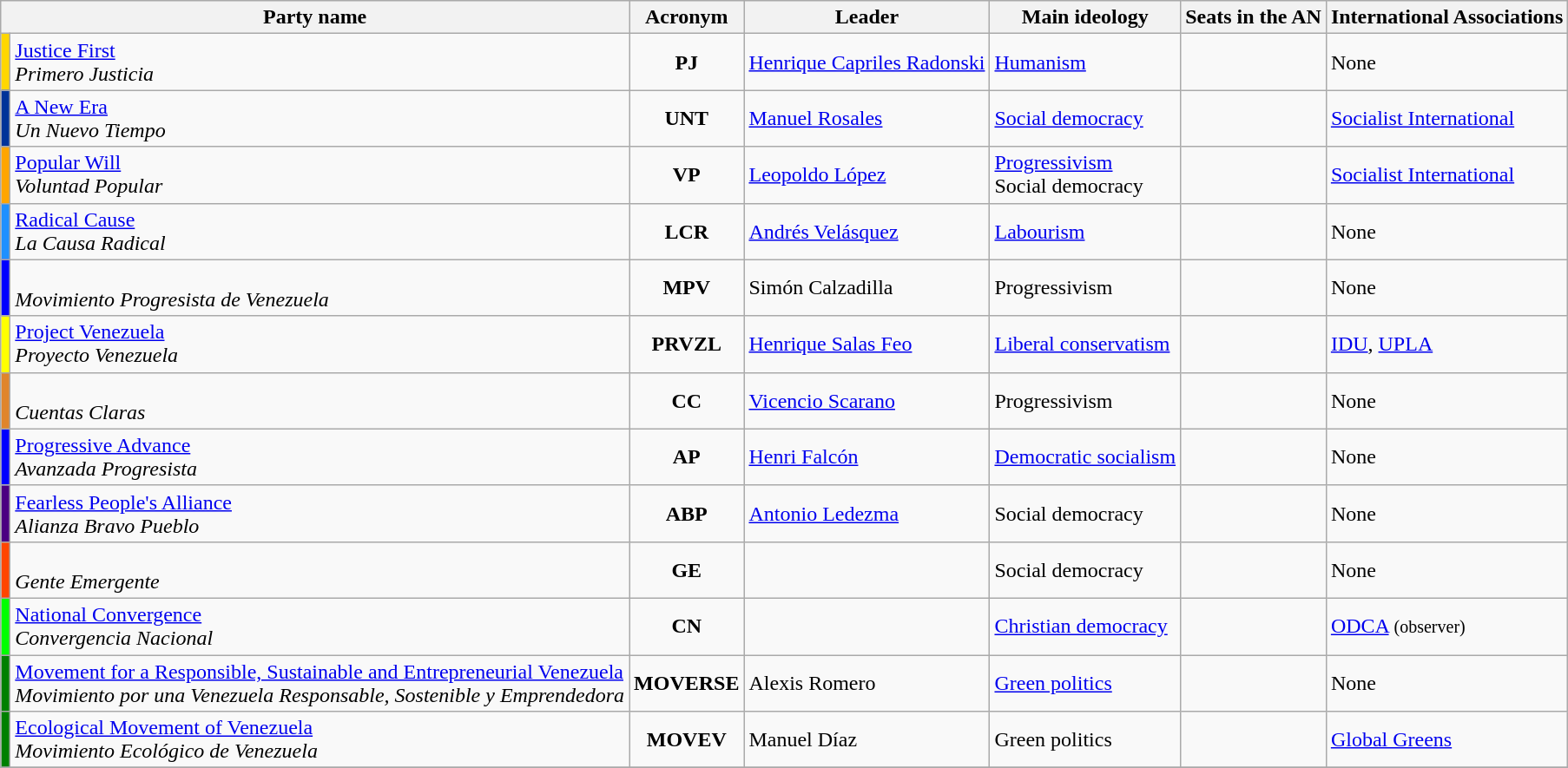<table class="wikitable" style="font-size:100%">
<tr>
<th colspan="2">Party name</th>
<th>Acronym</th>
<th>Leader</th>
<th>Main ideology</th>
<th>Seats in the AN</th>
<th>International Associations</th>
</tr>
<tr>
<td bgcolor=#FFD700></td>
<td><a href='#'>Justice First</a><br><em>Primero Justicia</em></td>
<td align=center><strong>PJ</strong></td>
<td><a href='#'>Henrique Capriles Radonski</a></td>
<td><a href='#'>Humanism</a></td>
<td></td>
<td>None</td>
</tr>
<tr>
<td bgcolor=#003399></td>
<td><a href='#'>A New Era</a><br><em>Un Nuevo Tiempo</em></td>
<td align=center><strong>UNT</strong></td>
<td><a href='#'>Manuel Rosales</a></td>
<td><a href='#'>Social democracy</a></td>
<td></td>
<td><a href='#'>Socialist International</a></td>
</tr>
<tr>
<td bgcolor=orange></td>
<td><a href='#'>Popular Will</a><br><em>Voluntad Popular</em></td>
<td align=center><strong>VP</strong></td>
<td><a href='#'>Leopoldo López</a></td>
<td><a href='#'>Progressivism</a><br>Social democracy</td>
<td></td>
<td><a href='#'>Socialist International</a></td>
</tr>
<tr>
<td bgcolor=#1E90FF></td>
<td><a href='#'>Radical Cause</a><br><em>La Causa Radical</em></td>
<td align=center><strong>LCR</strong></td>
<td><a href='#'>Andrés Velásquez</a></td>
<td><a href='#'>Labourism</a></td>
<td></td>
<td>None</td>
</tr>
<tr>
<td bgcolor=#0000FF></td>
<td><br><em>Movimiento Progresista de Venezuela</em></td>
<td align=center><strong>MPV</strong></td>
<td>Simón Calzadilla</td>
<td>Progressivism</td>
<td></td>
<td>None</td>
</tr>
<tr>
<td bgcolor=#FFFF00></td>
<td><a href='#'>Project Venezuela</a><br><em>Proyecto Venezuela</em></td>
<td align=center><strong>PRVZL</strong></td>
<td><a href='#'>Henrique Salas Feo</a></td>
<td><a href='#'>Liberal conservatism</a></td>
<td></td>
<td><a href='#'>IDU</a>, <a href='#'>UPLA</a></td>
</tr>
<tr>
<td bgcolor=#E0852B></td>
<td><br><em>Cuentas Claras</em></td>
<td align=center><strong>CC</strong></td>
<td><a href='#'>Vicencio Scarano</a></td>
<td>Progressivism</td>
<td></td>
<td>None</td>
</tr>
<tr>
<td bgcolor=#0000FF></td>
<td><a href='#'>Progressive Advance</a><br><em>Avanzada Progresista</em></td>
<td align=center><strong>AP</strong></td>
<td><a href='#'>Henri Falcón</a></td>
<td><a href='#'>Democratic socialism</a></td>
<td></td>
<td>None</td>
</tr>
<tr>
<td bgcolor=#4B0082></td>
<td><a href='#'>Fearless People's Alliance</a><br><em>Alianza Bravo Pueblo</em></td>
<td align=center><strong>ABP</strong></td>
<td><a href='#'>Antonio Ledezma</a></td>
<td>Social democracy</td>
<td></td>
<td>None</td>
</tr>
<tr>
<td bgcolor=#FF4500></td>
<td><br><em>Gente Emergente</em></td>
<td align=center><strong>GE</strong></td>
<td></td>
<td>Social democracy</td>
<td></td>
<td>None</td>
</tr>
<tr>
<td bgcolor=#00FF00></td>
<td><a href='#'>National Convergence</a><br><em>Convergencia Nacional</em></td>
<td align=center><strong>CN</strong></td>
<td></td>
<td><a href='#'>Christian democracy</a></td>
<td></td>
<td><a href='#'>ODCA</a> <small>(observer)</small></td>
</tr>
<tr>
<td bgcolor=green></td>
<td><a href='#'>Movement for a Responsible, Sustainable and Entrepreneurial Venezuela</a><br><em>Movimiento por una Venezuela Responsable, Sostenible y Emprendedora</em></td>
<td align=center><strong>MOVERSE</strong></td>
<td>Alexis Romero</td>
<td><a href='#'>Green politics</a></td>
<td></td>
<td>None</td>
</tr>
<tr>
<td bgcolor=green></td>
<td><a href='#'>Ecological Movement of Venezuela</a><br><em>Movimiento Ecológico de Venezuela</em></td>
<td align=center><strong>MOVEV</strong></td>
<td>Manuel Díaz</td>
<td>Green politics</td>
<td></td>
<td><a href='#'>Global Greens</a></td>
</tr>
<tr>
</tr>
</table>
